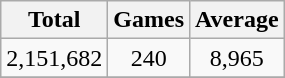<table class="wikitable">
<tr>
<th>Total</th>
<th>Games</th>
<th>Average</th>
</tr>
<tr>
<td align="center">2,151,682</td>
<td align="center">240</td>
<td align="center">8,965</td>
</tr>
<tr>
</tr>
</table>
